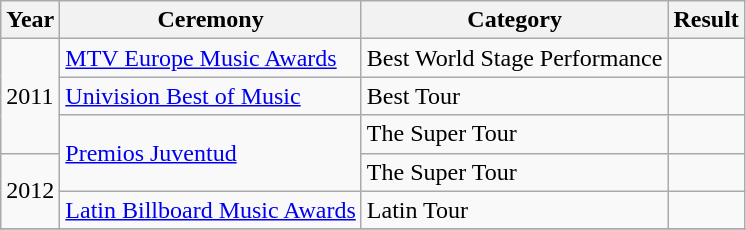<table class="wikitable sortable">
<tr>
<th>Year</th>
<th>Ceremony</th>
<th>Category</th>
<th>Result</th>
</tr>
<tr>
<td rowspan=3>2011</td>
<td><a href='#'>MTV Europe Music Awards</a></td>
<td>Best World Stage Performance</td>
<td></td>
</tr>
<tr>
<td><a href='#'>Univision Best of Music</a></td>
<td>Best Tour</td>
<td></td>
</tr>
<tr>
<td rowspan=2><a href='#'>Premios Juventud</a></td>
<td>The Super Tour</td>
<td></td>
</tr>
<tr>
<td rowspan=2>2012</td>
<td>The Super Tour</td>
<td></td>
</tr>
<tr>
<td><a href='#'>Latin Billboard Music Awards</a></td>
<td>Latin Tour</td>
<td></td>
</tr>
<tr>
</tr>
</table>
